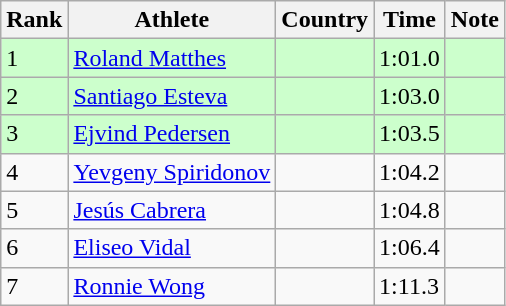<table class="wikitable sortable">
<tr>
<th>Rank</th>
<th>Athlete</th>
<th>Country</th>
<th>Time</th>
<th>Note</th>
</tr>
<tr bgcolor=#CCFFCC>
<td>1</td>
<td><a href='#'>Roland Matthes</a></td>
<td></td>
<td>1:01.0</td>
<td></td>
</tr>
<tr bgcolor=#CCFFCC>
<td>2</td>
<td><a href='#'>Santiago Esteva</a></td>
<td></td>
<td>1:03.0</td>
<td></td>
</tr>
<tr bgcolor=#CCFFCC>
<td>3</td>
<td><a href='#'>Ejvind Pedersen</a></td>
<td></td>
<td>1:03.5</td>
<td></td>
</tr>
<tr>
<td>4</td>
<td><a href='#'>Yevgeny Spiridonov</a></td>
<td></td>
<td>1:04.2</td>
<td></td>
</tr>
<tr>
<td>5</td>
<td><a href='#'>Jesús Cabrera</a></td>
<td></td>
<td>1:04.8</td>
<td></td>
</tr>
<tr>
<td>6</td>
<td><a href='#'>Eliseo Vidal</a></td>
<td></td>
<td>1:06.4</td>
<td></td>
</tr>
<tr>
<td>7</td>
<td><a href='#'>Ronnie Wong</a></td>
<td></td>
<td>1:11.3</td>
<td></td>
</tr>
</table>
